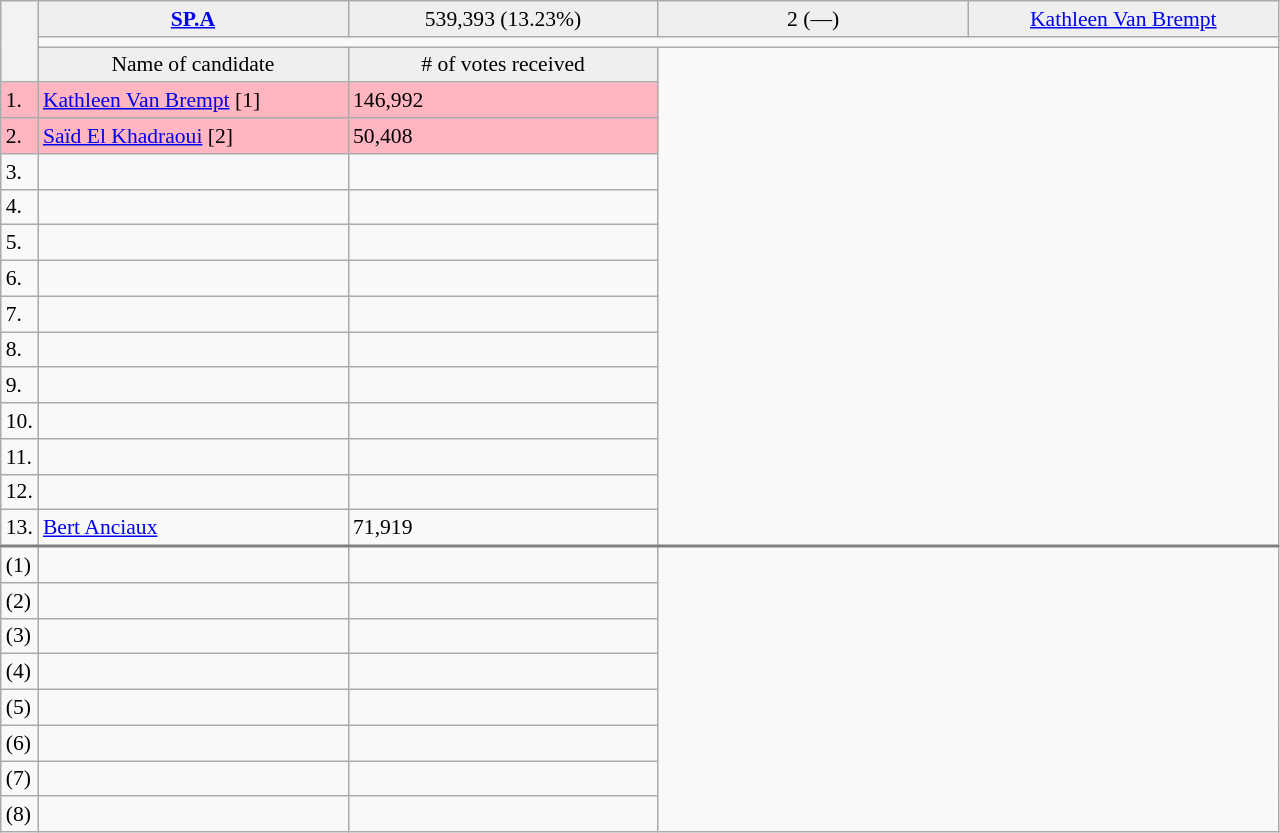<table class="wikitable collapsible collapsed" style=text-align:left;font-size:90%>
<tr>
<th rowspan=3></th>
<td bgcolor=efefef width=200 align=center><strong> <a href='#'>SP.A</a> </strong></td>
<td bgcolor=efefef width=200 align=center>539,393 (13.23%)</td>
<td bgcolor=efefef width=200 align=center>2 (—)</td>
<td bgcolor=efefef width=200 align=center><a href='#'>Kathleen Van Brempt</a></td>
</tr>
<tr>
<td colspan=4 bgcolor=></td>
</tr>
<tr>
<td bgcolor=efefef align=center>Name of candidate</td>
<td bgcolor=efefef align=center># of votes received</td>
</tr>
<tr bgcolor="lightpink">
<td>1.</td>
<td><a href='#'>Kathleen Van Brempt</a> [1]</td>
<td>146,992</td>
</tr>
<tr bgcolor="lightpink">
<td>2.</td>
<td bgcolor="lightpink"><a href='#'>Saïd El Khadraoui</a> [2]</td>
<td>50,408</td>
</tr>
<tr>
<td>3.</td>
<td></td>
<td></td>
</tr>
<tr>
<td>4.</td>
<td></td>
<td></td>
</tr>
<tr>
<td>5.</td>
<td></td>
<td></td>
</tr>
<tr>
<td>6.</td>
<td></td>
<td></td>
</tr>
<tr>
<td>7.</td>
<td></td>
<td></td>
</tr>
<tr>
<td>8.</td>
<td></td>
<td></td>
</tr>
<tr>
<td>9.</td>
<td></td>
<td></td>
</tr>
<tr>
<td>10.</td>
<td></td>
<td></td>
</tr>
<tr>
<td>11.</td>
<td></td>
<td></td>
</tr>
<tr>
<td>12.</td>
<td></td>
<td></td>
</tr>
<tr>
<td>13.</td>
<td><a href='#'>Bert Anciaux</a></td>
<td>71,919</td>
</tr>
<tr style="border-top:2px solid gray;">
<td>(1)</td>
<td></td>
<td></td>
</tr>
<tr>
<td>(2)</td>
<td></td>
<td></td>
</tr>
<tr>
<td>(3)</td>
<td></td>
<td></td>
</tr>
<tr>
<td>(4)</td>
<td></td>
<td></td>
</tr>
<tr>
<td>(5)</td>
<td></td>
<td></td>
</tr>
<tr>
<td>(6)</td>
<td></td>
<td></td>
</tr>
<tr>
<td>(7)</td>
<td></td>
<td></td>
</tr>
<tr>
<td>(8)</td>
<td></td>
<td></td>
</tr>
</table>
